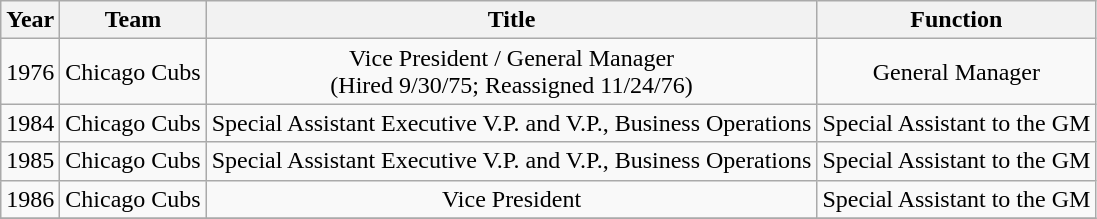<table class="wikitable">
<tr>
<th>Year</th>
<th>Team</th>
<th>Title</th>
<th>Function</th>
</tr>
<tr align="center" bgcolor="">
<td>1976</td>
<td>Chicago Cubs</td>
<td>Vice President / General Manager<br>(Hired 9/30/75; Reassigned 11/24/76)</td>
<td>General Manager</td>
</tr>
<tr align="center" bgcolor="">
<td>1984</td>
<td>Chicago Cubs</td>
<td>Special Assistant Executive V.P. and V.P., Business Operations</td>
<td>Special Assistant to the GM</td>
</tr>
<tr align="center" bgcolor="">
<td>1985</td>
<td>Chicago Cubs</td>
<td>Special Assistant Executive V.P. and V.P., Business Operations</td>
<td>Special Assistant to the GM</td>
</tr>
<tr align="center" bgcolor="">
<td>1986</td>
<td>Chicago Cubs</td>
<td>Vice President</td>
<td>Special Assistant to the GM</td>
</tr>
<tr align="center" bgcolor="">
</tr>
</table>
